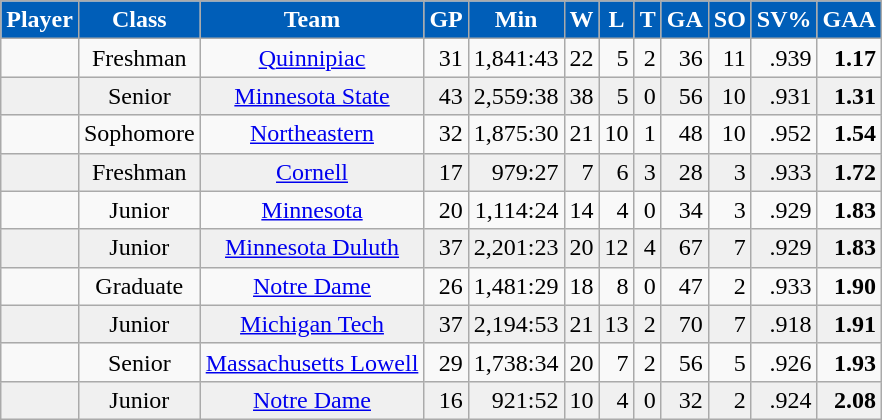<table class="wikitable sortable">
<tr>
<th style="color:white; background:#005EB8; style="width: 11em;">Player</th>
<th style="color:white; background:#005EB8; style="width: 7em;">Class</th>
<th style="color:white; background:#005EB8; style="width: 11em;">Team</th>
<th style="color:white; background:#005EB8; style="width: 4em;">GP</th>
<th style="color:white; background:#005EB8; style="width: 5em;">Min</th>
<th style="color:white; background:#005EB8; style="width: 4em;">W</th>
<th style="color:white; background:#005EB8; style="width: 4em;">L</th>
<th style="color:white; background:#005EB8; style="width: 4em;">T</th>
<th style="color:white; background:#005EB8; style="width: 4em;">GA</th>
<th style="color:white; background:#005EB8; style="width: 4em;">SO</th>
<th style="color:white; background:#005EB8; style="width: 4em;">SV%</th>
<th style="color:white; background:#005EB8; style="width: 4em;">GAA</th>
</tr>
<tr align=right>
<td align=left></td>
<td align=center>Freshman</td>
<td align=center><a href='#'>Quinnipiac</a></td>
<td>31</td>
<td>1,841:43</td>
<td>22</td>
<td>5</td>
<td>2</td>
<td>36</td>
<td>11</td>
<td>.939</td>
<td><strong>1.17</strong></td>
</tr>
<tr align=right bgcolor=f0f0f0>
<td align=left></td>
<td align=center>Senior</td>
<td align=center><a href='#'>Minnesota State</a></td>
<td>43</td>
<td>2,559:38</td>
<td>38</td>
<td>5</td>
<td>0</td>
<td>56</td>
<td>10</td>
<td>.931</td>
<td><strong>1.31</strong></td>
</tr>
<tr align=right>
<td align=left></td>
<td align=center>Sophomore</td>
<td align=center><a href='#'>Northeastern</a></td>
<td>32</td>
<td>1,875:30</td>
<td>21</td>
<td>10</td>
<td>1</td>
<td>48</td>
<td>10</td>
<td>.952</td>
<td><strong>1.54</strong></td>
</tr>
<tr align=right bgcolor=f0f0f0>
<td align=left></td>
<td align=center>Freshman</td>
<td align=center><a href='#'>Cornell</a></td>
<td>17</td>
<td>979:27</td>
<td>7</td>
<td>6</td>
<td>3</td>
<td>28</td>
<td>3</td>
<td>.933</td>
<td><strong>1.72</strong></td>
</tr>
<tr align=right>
<td align=left></td>
<td align=center>Junior</td>
<td align=center><a href='#'>Minnesota</a></td>
<td>20</td>
<td>1,114:24</td>
<td>14</td>
<td>4</td>
<td>0</td>
<td>34</td>
<td>3</td>
<td>.929</td>
<td><strong>1.83</strong></td>
</tr>
<tr align=right bgcolor=f0f0f0>
<td align=left></td>
<td align=center>Junior</td>
<td align=center><a href='#'>Minnesota Duluth</a></td>
<td>37</td>
<td>2,201:23</td>
<td>20</td>
<td>12</td>
<td>4</td>
<td>67</td>
<td>7</td>
<td>.929</td>
<td><strong>1.83</strong></td>
</tr>
<tr align=right>
<td align=left></td>
<td align=center>Graduate</td>
<td align=center><a href='#'>Notre Dame</a></td>
<td>26</td>
<td>1,481:29</td>
<td>18</td>
<td>8</td>
<td>0</td>
<td>47</td>
<td>2</td>
<td>.933</td>
<td><strong>1.90</strong></td>
</tr>
<tr align=right bgcolor=f0f0f0>
<td align=left></td>
<td align=center>Junior</td>
<td align=center><a href='#'>Michigan Tech</a></td>
<td>37</td>
<td>2,194:53</td>
<td>21</td>
<td>13</td>
<td>2</td>
<td>70</td>
<td>7</td>
<td>.918</td>
<td><strong>1.91</strong></td>
</tr>
<tr align=right>
<td align=left></td>
<td align=center>Senior</td>
<td align=center><a href='#'>Massachusetts Lowell</a></td>
<td>29</td>
<td>1,738:34</td>
<td>20</td>
<td>7</td>
<td>2</td>
<td>56</td>
<td>5</td>
<td>.926</td>
<td><strong>1.93</strong></td>
</tr>
<tr align=right bgcolor=f0f0f0>
<td align=left></td>
<td align=center>Junior</td>
<td align=center><a href='#'>Notre Dame</a></td>
<td>16</td>
<td>921:52</td>
<td>10</td>
<td>4</td>
<td>0</td>
<td>32</td>
<td>2</td>
<td>.924</td>
<td><strong>2.08</strong></td>
</tr>
</table>
